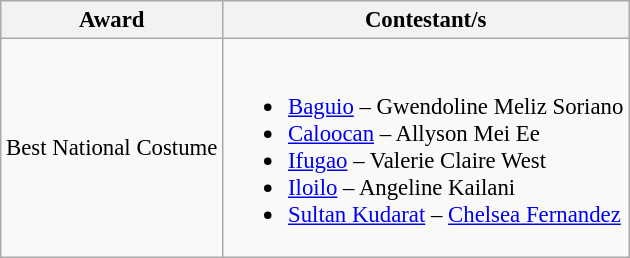<table class="wikitable sortable" style="font-size: 95%;">
<tr>
<th>Award</th>
<th>Contestant/s</th>
</tr>
<tr>
<td rowspan="4">Best National Costume</td>
<td><br><ul><li><a href='#'>Baguio</a> – Gwendoline Meliz Soriano</li><li><a href='#'>Caloocan</a> – Allyson Mei Ee</li><li><a href='#'>Ifugao</a> – Valerie Claire West</li><li><a href='#'>Iloilo</a> – Angeline Kailani</li><li><a href='#'>Sultan Kudarat</a> – <a href='#'>Chelsea Fernandez</a></li></ul></td>
</tr>
</table>
